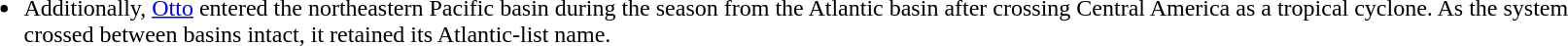<table width="90%">
<tr>
<td><br><ul><li>Additionally, <a href='#'>Otto</a> entered the northeastern Pacific basin during the season from the Atlantic basin after crossing Central America as a tropical cyclone. As the system crossed between basins intact, it retained its Atlantic-list name.</li></ul></td>
</tr>
</table>
